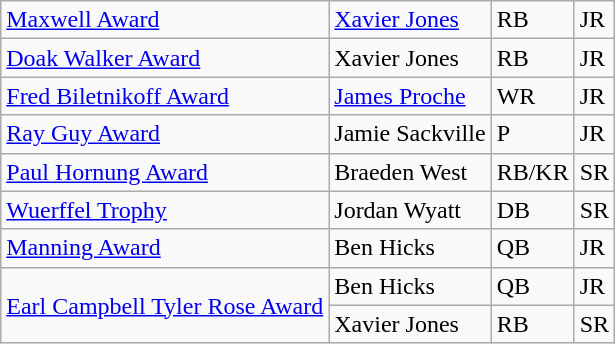<table class="wikitable">
<tr>
<td><a href='#'>Maxwell Award</a></td>
<td><a href='#'>Xavier Jones</a></td>
<td>RB</td>
<td>JR</td>
</tr>
<tr>
<td><a href='#'>Doak Walker Award</a></td>
<td>Xavier Jones</td>
<td>RB</td>
<td>JR</td>
</tr>
<tr>
<td><a href='#'>Fred Biletnikoff Award</a></td>
<td><a href='#'>James Proche</a></td>
<td>WR</td>
<td>JR</td>
</tr>
<tr>
<td><a href='#'>Ray Guy Award</a></td>
<td>Jamie Sackville</td>
<td>P</td>
<td>JR</td>
</tr>
<tr>
<td><a href='#'>Paul Hornung Award</a></td>
<td>Braeden West</td>
<td>RB/KR</td>
<td>SR</td>
</tr>
<tr>
<td><a href='#'>Wuerffel Trophy</a></td>
<td>Jordan Wyatt</td>
<td>DB</td>
<td>SR</td>
</tr>
<tr>
<td><a href='#'>Manning Award</a></td>
<td>Ben Hicks</td>
<td>QB</td>
<td>JR</td>
</tr>
<tr>
<td rowspan=2><a href='#'>Earl Campbell Tyler Rose Award</a></td>
<td>Ben Hicks</td>
<td>QB</td>
<td>JR</td>
</tr>
<tr>
<td>Xavier Jones</td>
<td>RB</td>
<td>SR</td>
</tr>
</table>
